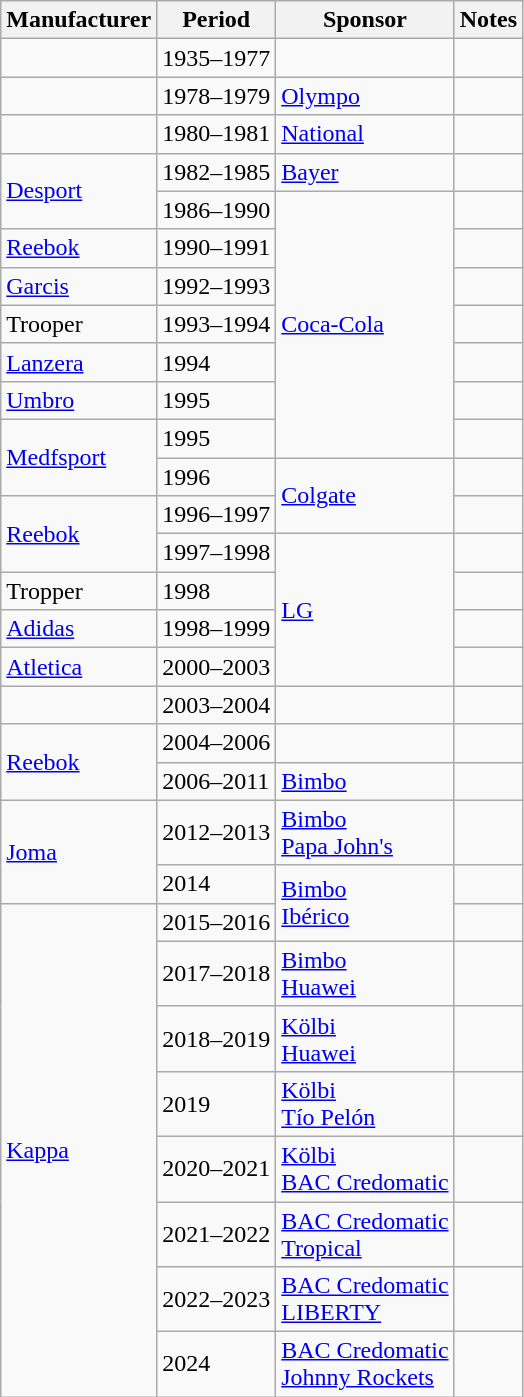<table class="wikitable">
<tr>
<th>Manufacturer</th>
<th>Period</th>
<th>Sponsor</th>
<th>Notes</th>
</tr>
<tr>
<td></td>
<td>1935–1977</td>
<td></td>
<td></td>
</tr>
<tr>
<td></td>
<td>1978–1979</td>
<td> <a href='#'>Olympo</a></td>
<td></td>
</tr>
<tr>
<td></td>
<td>1980–1981</td>
<td> <a href='#'>National</a></td>
<td></td>
</tr>
<tr>
<td rowspan="2"> <a href='#'>Desport</a></td>
<td>1982–1985</td>
<td> <a href='#'>Bayer</a></td>
<td></td>
</tr>
<tr>
<td>1986–1990</td>
<td rowspan="7"> <a href='#'>Coca-Cola</a></td>
<td></td>
</tr>
<tr>
<td> <a href='#'>Reebok</a></td>
<td>1990–1991</td>
<td></td>
</tr>
<tr>
<td> <a href='#'>Garcis</a></td>
<td>1992–1993</td>
<td></td>
</tr>
<tr>
<td> Trooper</td>
<td>1993–1994</td>
<td></td>
</tr>
<tr>
<td> <a href='#'>Lanzera</a></td>
<td>1994</td>
<td></td>
</tr>
<tr>
<td> <a href='#'>Umbro</a></td>
<td>1995</td>
<td></td>
</tr>
<tr>
<td rowspan="2"> <a href='#'>Medfsport</a></td>
<td>1995</td>
<td></td>
</tr>
<tr>
<td>1996</td>
<td rowspan="2"> <a href='#'>Colgate</a></td>
<td></td>
</tr>
<tr>
<td rowspan="2"> <a href='#'>Reebok</a></td>
<td>1996–1997</td>
<td></td>
</tr>
<tr>
<td>1997–1998</td>
<td rowspan="4"><a href='#'>LG</a></td>
<td></td>
</tr>
<tr>
<td> Tropper</td>
<td>1998</td>
<td></td>
</tr>
<tr>
<td> <a href='#'>Adidas</a></td>
<td>1998–1999</td>
<td></td>
</tr>
<tr>
<td> <a href='#'>Atletica</a></td>
<td>2000–2003</td>
<td></td>
</tr>
<tr>
<td></td>
<td>2003–2004</td>
<td></td>
<td></td>
</tr>
<tr>
<td rowspan="2"> <a href='#'>Reebok</a></td>
<td>2004–2006</td>
<td></td>
<td></td>
</tr>
<tr>
<td>2006–2011</td>
<td> <a href='#'>Bimbo</a></td>
<td></td>
</tr>
<tr>
<td rowspan="2"> <a href='#'>Joma</a></td>
<td>2012–2013</td>
<td> <a href='#'>Bimbo</a><br> <a href='#'>Papa John's</a></td>
<td></td>
</tr>
<tr>
<td>2014</td>
<td rowspan="2"> <a href='#'>Bimbo</a><br> <a href='#'>Ibérico</a></td>
<td></td>
</tr>
<tr>
<td rowspan="8"> <a href='#'>Kappa</a></td>
<td>2015–2016</td>
<td></td>
</tr>
<tr>
<td>2017–2018</td>
<td> <a href='#'>Bimbo</a><br> <a href='#'>Huawei</a></td>
<td></td>
</tr>
<tr>
<td>2018–2019</td>
<td> <a href='#'>Kölbi</a><br> <a href='#'>Huawei</a></td>
<td></td>
</tr>
<tr>
<td>2019</td>
<td> <a href='#'>Kölbi</a><br> <a href='#'>Tío Pelón</a></td>
<td></td>
</tr>
<tr>
<td>2020–2021</td>
<td> <a href='#'>Kölbi</a><br> <a href='#'>BAC Credomatic</a></td>
<td></td>
</tr>
<tr>
<td>2021–2022</td>
<td> <a href='#'>BAC Credomatic</a><br> <a href='#'>Tropical</a></td>
<td></td>
</tr>
<tr>
<td>2022–2023</td>
<td> <a href='#'>BAC Credomatic</a><br> <a href='#'>LIBERTY</a></td>
<td></td>
</tr>
<tr>
<td>2024</td>
<td> <a href='#'>BAC Credomatic</a><br> <a href='#'>Johnny Rockets</a></td>
<td></td>
</tr>
</table>
